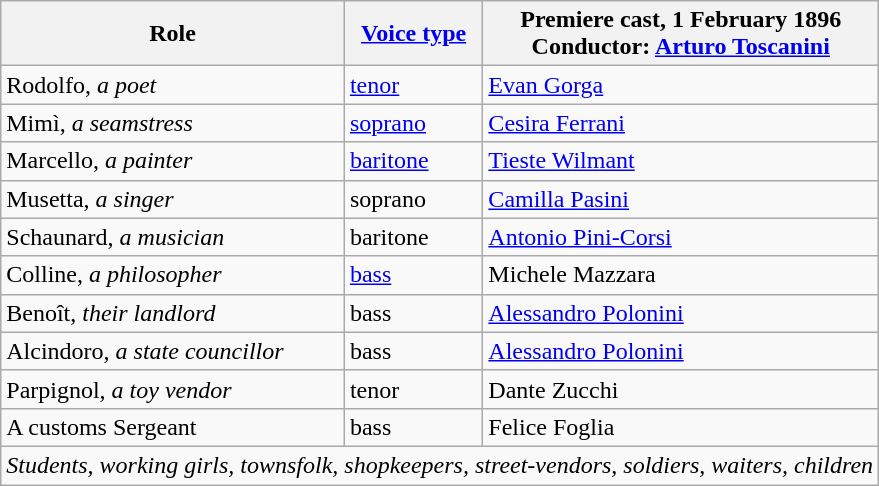<table class="wikitable">
<tr>
<th>Role</th>
<th><a href='#'>Voice type</a></th>
<th>Premiere cast, 1 February 1896<br>Conductor: <a href='#'>Arturo Toscanini</a></th>
</tr>
<tr>
<td>Rodolfo, <em>a poet</em></td>
<td><a href='#'>tenor</a></td>
<td><a href='#'>Evan Gorga</a></td>
</tr>
<tr>
<td>Mimì, <em>a seamstress</em></td>
<td><a href='#'>soprano</a></td>
<td><a href='#'>Cesira Ferrani</a></td>
</tr>
<tr>
<td>Marcello, <em>a painter</em></td>
<td><a href='#'>baritone</a></td>
<td><a href='#'>Tieste Wilmant</a></td>
</tr>
<tr>
<td>Musetta, <em>a singer</em></td>
<td>soprano</td>
<td><a href='#'>Camilla Pasini</a></td>
</tr>
<tr>
<td>Schaunard, <em>a musician</em></td>
<td>baritone</td>
<td><a href='#'>Antonio Pini-Corsi</a></td>
</tr>
<tr>
<td>Colline, <em>a philosopher</em></td>
<td><a href='#'>bass</a></td>
<td>Michele Mazzara</td>
</tr>
<tr>
<td>Benoît, <em>their landlord</em></td>
<td>bass</td>
<td><a href='#'>Alessandro Polonini</a></td>
</tr>
<tr>
<td>Alcindoro, <em>a state councillor</em></td>
<td>bass</td>
<td><a href='#'>Alessandro Polonini</a></td>
</tr>
<tr>
<td>Parpignol, <em>a toy vendor</em></td>
<td>tenor</td>
<td>Dante Zucchi</td>
</tr>
<tr>
<td>A customs Sergeant</td>
<td>bass</td>
<td>Felice Foglia</td>
</tr>
<tr>
<td colspan="3"><em>Students, working girls, townsfolk, shopkeepers, street-vendors, soldiers, waiters, children</em></td>
</tr>
</table>
